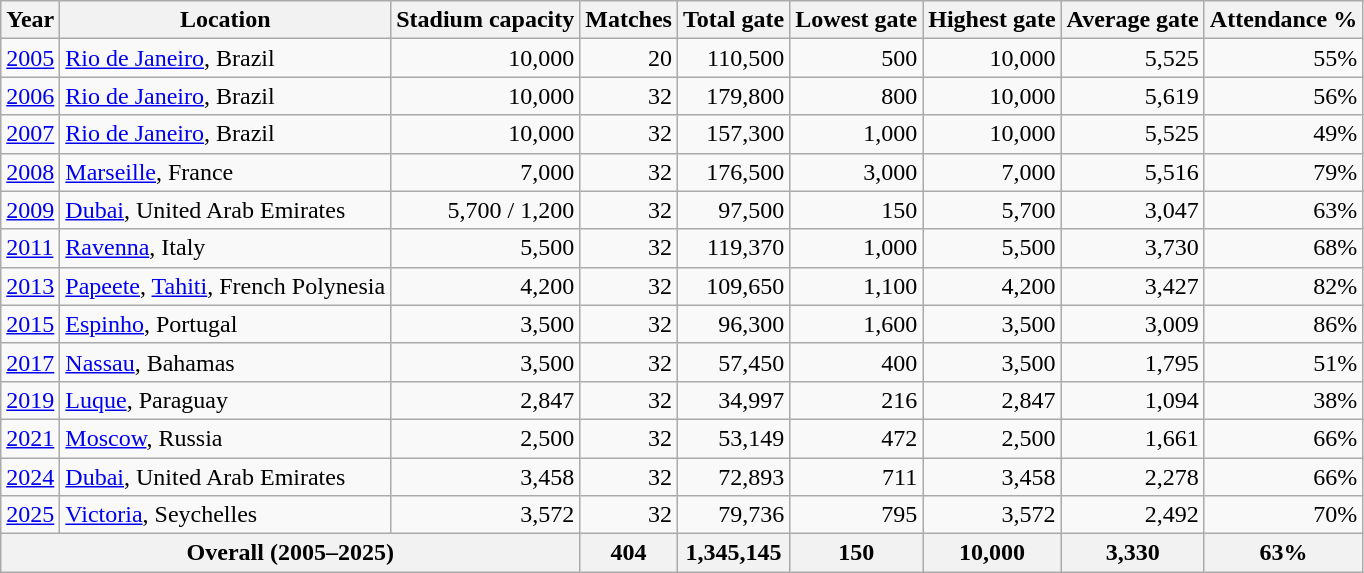<table class="wikitable sortable" style="text-align:right">
<tr>
<th>Year</th>
<th>Location</th>
<th>Stadium capacity</th>
<th>Matches</th>
<th>Total gate</th>
<th>Lowest gate</th>
<th>Highest gate</th>
<th>Average gate</th>
<th>Attendance %</th>
</tr>
<tr>
<td style="text-align:left"><a href='#'>2005</a></td>
<td style="text-align:left"> <a href='#'>Rio de Janeiro</a>, Brazil</td>
<td>10,000</td>
<td>20</td>
<td>110,500</td>
<td>500</td>
<td>10,000</td>
<td>5,525</td>
<td>55%</td>
</tr>
<tr>
<td style="text-align:left"><a href='#'>2006</a></td>
<td style="text-align:left"> <a href='#'>Rio de Janeiro</a>, Brazil</td>
<td>10,000</td>
<td>32</td>
<td>179,800</td>
<td>800</td>
<td>10,000</td>
<td>5,619</td>
<td>56%</td>
</tr>
<tr>
<td style="text-align:left"><a href='#'>2007</a></td>
<td style="text-align:left"> <a href='#'>Rio de Janeiro</a>, Brazil</td>
<td>10,000</td>
<td>32</td>
<td>157,300</td>
<td>1,000</td>
<td>10,000</td>
<td>5,525</td>
<td>49%</td>
</tr>
<tr>
<td style="text-align:left"><a href='#'>2008</a></td>
<td style="text-align:left"> <a href='#'>Marseille</a>, France</td>
<td>7,000</td>
<td>32</td>
<td>176,500</td>
<td>3,000</td>
<td>7,000</td>
<td>5,516</td>
<td>79%</td>
</tr>
<tr>
<td style="text-align:left"><a href='#'>2009</a></td>
<td style="text-align:left"> <a href='#'>Dubai</a>, United Arab Emirates</td>
<td>5,700 / 1,200</td>
<td>32</td>
<td>97,500</td>
<td>150</td>
<td>5,700</td>
<td>3,047</td>
<td>63%</td>
</tr>
<tr>
<td style="text-align:left"><a href='#'>2011</a></td>
<td style="text-align:left"> <a href='#'>Ravenna</a>, Italy</td>
<td>5,500</td>
<td>32</td>
<td>119,370</td>
<td>1,000</td>
<td>5,500</td>
<td>3,730</td>
<td>68%</td>
</tr>
<tr>
<td style="text-align:left"><a href='#'>2013</a></td>
<td style="text-align:left"> <a href='#'>Papeete</a>, <a href='#'>Tahiti</a>, French Polynesia</td>
<td>4,200</td>
<td>32</td>
<td>109,650</td>
<td>1,100</td>
<td>4,200</td>
<td>3,427</td>
<td>82%</td>
</tr>
<tr>
<td style="text-align:left"><a href='#'>2015</a></td>
<td style="text-align:left"> <a href='#'>Espinho</a>, Portugal</td>
<td>3,500</td>
<td>32</td>
<td>96,300</td>
<td>1,600</td>
<td>3,500</td>
<td>3,009</td>
<td>86%</td>
</tr>
<tr>
<td style="text-align:left"><a href='#'>2017</a></td>
<td style="text-align:left"> <a href='#'>Nassau</a>, Bahamas</td>
<td>3,500</td>
<td>32</td>
<td>57,450</td>
<td>400</td>
<td>3,500</td>
<td>1,795</td>
<td>51%</td>
</tr>
<tr>
<td style="text-align:left"><a href='#'>2019</a></td>
<td style="text-align:left"> <a href='#'>Luque</a>, Paraguay</td>
<td>2,847</td>
<td>32</td>
<td>34,997</td>
<td>216</td>
<td>2,847</td>
<td>1,094</td>
<td>38%</td>
</tr>
<tr>
<td style="text-align:left"><a href='#'>2021</a></td>
<td style="text-align:left"> <a href='#'>Moscow</a>, Russia</td>
<td>2,500</td>
<td>32</td>
<td>53,149</td>
<td>472</td>
<td>2,500</td>
<td>1,661</td>
<td>66%</td>
</tr>
<tr>
<td style="text-align:left"><a href='#'>2024</a></td>
<td style="text-align:left"> <a href='#'>Dubai</a>, United Arab Emirates</td>
<td>3,458</td>
<td>32</td>
<td>72,893</td>
<td>711</td>
<td>3,458</td>
<td>2,278</td>
<td>66%</td>
</tr>
<tr>
<td style="text-align:left"><a href='#'>2025</a></td>
<td style="text-align:left"> <a href='#'>Victoria</a>, Seychelles</td>
<td>3,572</td>
<td>32</td>
<td>79,736</td>
<td>795</td>
<td>3,572</td>
<td>2,492</td>
<td>70%</td>
</tr>
<tr>
<th colspan=3>Overall (2005–2025)</th>
<th>404</th>
<th>1,345,145</th>
<th>150</th>
<th>10,000</th>
<th>3,330</th>
<th>63%</th>
</tr>
</table>
